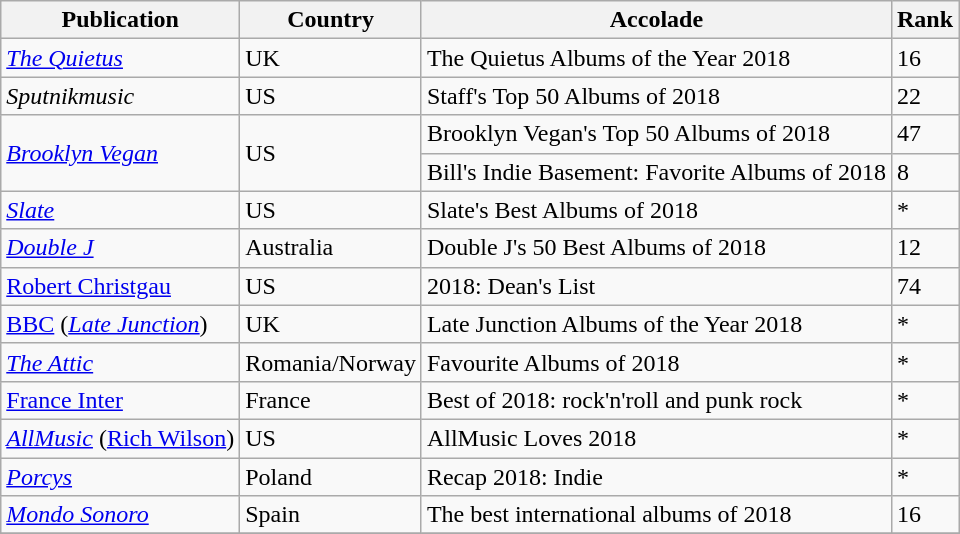<table class="wikitable sortable">
<tr>
<th>Publication</th>
<th>Country</th>
<th>Accolade</th>
<th>Rank</th>
</tr>
<tr>
<td><em><a href='#'>The Quietus</a></em></td>
<td>UK</td>
<td>The Quietus Albums of the Year 2018</td>
<td>16</td>
</tr>
<tr>
<td><em>Sputnikmusic</em></td>
<td>US</td>
<td>Staff's Top 50 Albums of 2018</td>
<td>22</td>
</tr>
<tr>
<td rowspan=2><em><a href='#'>Brooklyn Vegan</a></em></td>
<td rowspan=2>US</td>
<td>Brooklyn Vegan's Top 50 Albums of 2018</td>
<td>47</td>
</tr>
<tr>
<td>Bill's Indie Basement: Favorite Albums of 2018</td>
<td>8</td>
</tr>
<tr>
<td><em><a href='#'>Slate</a></em></td>
<td>US</td>
<td>Slate's Best Albums of 2018</td>
<td>*</td>
</tr>
<tr>
<td><em><a href='#'>Double J</a></em></td>
<td>Australia</td>
<td>Double J's 50 Best Albums of 2018</td>
<td>12</td>
</tr>
<tr>
<td><a href='#'>Robert Christgau</a></td>
<td>US</td>
<td>2018: Dean's List</td>
<td>74</td>
</tr>
<tr>
<td><a href='#'>BBC</a> (<em><a href='#'>Late Junction</a></em>)</td>
<td>UK</td>
<td>Late Junction Albums of the Year 2018</td>
<td>*</td>
</tr>
<tr>
<td><em><a href='#'>The Attic</a></em></td>
<td>Romania/Norway</td>
<td>Favourite Albums of 2018</td>
<td>*</td>
</tr>
<tr>
<td><a href='#'>France Inter</a></td>
<td>France</td>
<td>Best of 2018: rock'n'roll and punk rock</td>
<td>*</td>
</tr>
<tr>
<td><em><a href='#'>AllMusic</a></em> (<a href='#'>Rich Wilson</a>)</td>
<td>US</td>
<td>AllMusic Loves 2018</td>
<td>*</td>
</tr>
<tr>
<td><em><a href='#'>Porcys</a></em></td>
<td>Poland</td>
<td>Recap 2018: Indie</td>
<td>*</td>
</tr>
<tr>
<td><em><a href='#'>Mondo Sonoro</a></em></td>
<td>Spain</td>
<td>The best international albums of 2018</td>
<td>16</td>
</tr>
<tr>
</tr>
</table>
